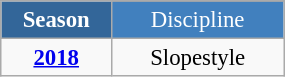<table class="wikitable" style="font-size:95%; text-align:center; border:grey solid 1px; border-collapse:collapse;" width="15%">
<tr style="background-color:#369; color:white;">
<td rowspan="2" colspan="1" width="5%"><strong>Season</strong></td>
</tr>
<tr style="background-color:#4180be; color:white;">
<td width="10%">Discipline</td>
</tr>
<tr>
<td rowspan="1"><strong><a href='#'>2018</a></strong></td>
<td>Slopestyle</td>
</tr>
</table>
